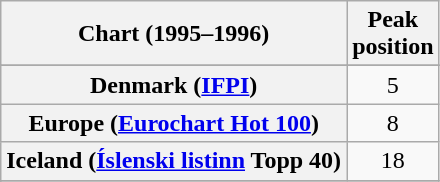<table class="wikitable sortable plainrowheaders" style="text-align:center">
<tr>
<th>Chart (1995–1996)</th>
<th>Peak<br>position</th>
</tr>
<tr>
</tr>
<tr>
<th scope="row">Denmark (<a href='#'>IFPI</a>)</th>
<td>5</td>
</tr>
<tr>
<th scope="row">Europe (<a href='#'>Eurochart Hot 100</a>)</th>
<td>8</td>
</tr>
<tr>
<th scope="row">Iceland (<a href='#'>Íslenski listinn</a> Topp 40)</th>
<td>18</td>
</tr>
<tr>
</tr>
<tr>
</tr>
<tr>
</tr>
<tr>
</tr>
<tr>
</tr>
<tr>
</tr>
<tr>
</tr>
</table>
